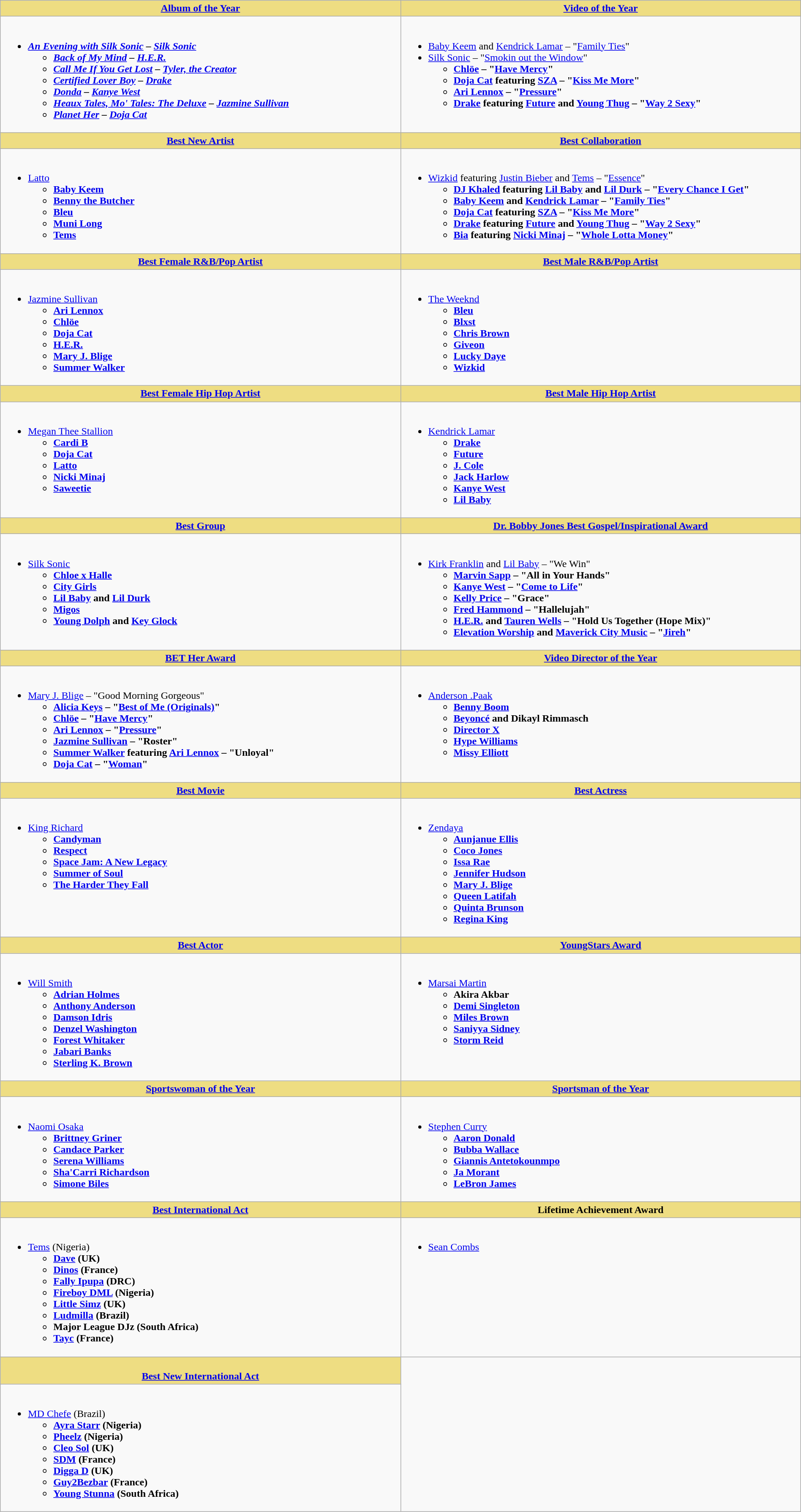<table class=wikitable width="100%">
<tr>
<th style="background:#EEDD82;" ! width="50%"><a href='#'>Album of the Year</a></th>
<th style="background:#EEDD82;" ! width="50%"><a href='#'>Video of the Year</a></th>
</tr>
<tr>
<td valign="top"><br><ul><li><strong><em><a href='#'>An Evening with Silk Sonic</a><em> – <a href='#'>Silk Sonic</a><strong><ul><li></em><a href='#'>Back of My Mind</a><em> – <a href='#'>H.E.R.</a></li><li></em><a href='#'>Call Me If You Get Lost</a><em> – <a href='#'>Tyler, the Creator</a></li><li></em><a href='#'>Certified Lover Boy</a><em> – <a href='#'>Drake</a></li><li></em><a href='#'>Donda</a><em> – <a href='#'>Kanye West</a></li><li></em><a href='#'>Heaux Tales, Mo' Tales: The Deluxe</a><em> – <a href='#'>Jazmine Sullivan</a></li><li></em><a href='#'>Planet Her</a><em> – <a href='#'>Doja Cat</a></li></ul></li></ul></td>
<td valign="top"><br><ul><li></strong><a href='#'>Baby Keem</a> and <a href='#'>Kendrick Lamar</a> – "<a href='#'>Family Ties</a>"<strong></li><li></strong><a href='#'>Silk Sonic</a> – "<a href='#'>Smokin out the Window</a>"<strong><ul><li><a href='#'>Chlöe</a> – "<a href='#'>Have Mercy</a>"</li><li><a href='#'>Doja Cat</a> featuring <a href='#'>SZA</a> – "<a href='#'>Kiss Me More</a>"</li><li><a href='#'>Ari Lennox</a> – "<a href='#'>Pressure</a>"</li><li><a href='#'>Drake</a> featuring <a href='#'>Future</a> and <a href='#'>Young Thug</a> – "<a href='#'>Way 2 Sexy</a>"</li></ul></li></ul></td>
</tr>
<tr>
<th style="background:#EEDD82;" ! width="50%"><a href='#'>Best New Artist</a></th>
<th style="background:#EEDD82;" ! "width="50%"><a href='#'>Best Collaboration</a></th>
</tr>
<tr>
<td valign="top"><br><ul><li></strong><a href='#'>Latto</a><strong><ul><li><a href='#'>Baby Keem</a></li><li><a href='#'>Benny the Butcher</a></li><li><a href='#'>Bleu</a></li><li><a href='#'>Muni Long</a></li><li><a href='#'>Tems</a></li></ul></li></ul></td>
<td valign="top"><br><ul><li></strong><a href='#'>Wizkid</a> featuring <a href='#'>Justin Bieber</a> and <a href='#'>Tems</a> – "<a href='#'>Essence</a>"<strong><ul><li><a href='#'>DJ Khaled</a> featuring <a href='#'>Lil Baby</a> and <a href='#'>Lil Durk</a> – "<a href='#'>Every Chance I Get</a>"</li><li><a href='#'>Baby Keem</a> and <a href='#'>Kendrick Lamar</a> – "<a href='#'>Family Ties</a>"</li><li><a href='#'>Doja Cat</a> featuring <a href='#'>SZA</a> – "<a href='#'>Kiss Me More</a>"</li><li><a href='#'>Drake</a> featuring <a href='#'>Future</a> and <a href='#'>Young Thug</a> – "<a href='#'>Way 2 Sexy</a>"</li><li><a href='#'>Bia</a> featuring <a href='#'>Nicki Minaj</a> – "<a href='#'>Whole Lotta Money</a>"</li></ul></li></ul></td>
</tr>
<tr>
<th style="background:#EEDD82;" ! width="50%"><a href='#'>Best Female R&B/Pop Artist</a></th>
<th style="background:#EEDD82;" ! width="50%"><a href='#'>Best Male R&B/Pop Artist</a></th>
</tr>
<tr>
<td valign="top"><br><ul><li></strong><a href='#'>Jazmine Sullivan</a><strong><ul><li><a href='#'>Ari Lennox</a></li><li><a href='#'>Chlöe</a></li><li><a href='#'>Doja Cat</a></li><li><a href='#'>H.E.R.</a></li><li><a href='#'>Mary J. Blige</a></li><li><a href='#'>Summer Walker</a></li></ul></li></ul></td>
<td valign="top"><br><ul><li></strong><a href='#'>The Weeknd</a><strong><ul><li><a href='#'>Bleu</a></li><li><a href='#'>Blxst</a></li><li><a href='#'>Chris Brown</a></li><li><a href='#'>Giveon</a></li><li><a href='#'>Lucky Daye</a></li><li><a href='#'>Wizkid</a></li></ul></li></ul></td>
</tr>
<tr>
<th style="background:#EEDD82;" ! "width="50%"><a href='#'>Best Female Hip Hop Artist</a></th>
<th style="background:#EEDD82;" ! "width="50%"><a href='#'>Best Male Hip Hop Artist</a></th>
</tr>
<tr>
<td valign="top"><br><ul><li></strong><a href='#'>Megan Thee Stallion</a><strong><ul><li><a href='#'>Cardi B</a></li><li><a href='#'>Doja Cat</a></li><li><a href='#'>Latto</a></li><li><a href='#'>Nicki Minaj</a></li><li><a href='#'>Saweetie</a></li></ul></li></ul></td>
<td valign="top"><br><ul><li></strong><a href='#'>Kendrick Lamar</a><strong><ul><li><a href='#'>Drake</a></li><li><a href='#'>Future</a></li><li><a href='#'>J. Cole</a></li><li><a href='#'>Jack Harlow</a></li><li><a href='#'>Kanye West</a></li><li><a href='#'>Lil Baby</a></li></ul></li></ul></td>
</tr>
<tr>
<th style="background:#EEDD82;" ! width="50%"><a href='#'>Best Group</a></th>
<th style="background:#EEDD82;" ! "width="50%"><a href='#'>Dr. Bobby Jones Best Gospel/Inspirational Award</a></th>
</tr>
<tr>
<td valign="top"><br><ul><li></strong><a href='#'>Silk Sonic</a><strong><ul><li><a href='#'>Chloe x Halle</a></li><li><a href='#'>City Girls</a></li><li><a href='#'>Lil Baby</a> and <a href='#'>Lil Durk</a></li><li><a href='#'>Migos</a></li><li><a href='#'>Young Dolph</a> and <a href='#'>Key Glock</a></li></ul></li></ul></td>
<td valign="top"><br><ul><li></strong><a href='#'>Kirk Franklin</a> and <a href='#'>Lil Baby</a> – "We Win"<strong><ul><li><a href='#'>Marvin Sapp</a> – "All in Your Hands"</li><li><a href='#'>Kanye West</a> – "<a href='#'>Come to Life</a>"</li><li><a href='#'>Kelly Price</a> – "Grace"</li><li><a href='#'>Fred Hammond</a> – "Hallelujah"</li><li><a href='#'>H.E.R.</a> and <a href='#'>Tauren Wells</a> – "Hold Us Together (Hope Mix)"</li><li><a href='#'>Elevation Worship</a> and <a href='#'>Maverick City Music</a> – "<a href='#'>Jireh</a>"</li></ul></li></ul></td>
</tr>
<tr>
<th style="background:#EEDD82;" ! "width="50%"><a href='#'>BET Her Award</a></th>
<th style="background:#EEDD82;" ! "width="50%"><a href='#'>Video Director of the Year</a></th>
</tr>
<tr>
<td valign="top"><br><ul><li></strong><a href='#'>Mary J. Blige</a> – "Good Morning Gorgeous"<strong><ul><li><a href='#'>Alicia Keys</a> – "<a href='#'>Best of Me (Originals)</a>"</li><li><a href='#'>Chlöe</a> – "<a href='#'>Have Mercy</a>"</li><li><a href='#'>Ari Lennox</a> – "<a href='#'>Pressure</a>"</li><li><a href='#'>Jazmine Sullivan</a> – "Roster"</li><li><a href='#'>Summer Walker</a> featuring <a href='#'>Ari Lennox</a> – "Unloyal"</li><li><a href='#'>Doja Cat</a> – "<a href='#'>Woman</a>"</li></ul></li></ul></td>
<td valign="top"><br><ul><li></strong><a href='#'>Anderson .Paak</a><strong><ul><li><a href='#'>Benny Boom</a></li><li><a href='#'>Beyoncé</a> and Dikayl Rimmasch</li><li><a href='#'>Director X</a></li><li><a href='#'>Hype Williams</a></li><li><a href='#'>Missy Elliott</a></li></ul></li></ul></td>
</tr>
<tr>
<th style="background:#EEDD82;" ! "width="50%"><a href='#'>Best Movie</a></th>
<th style="background:#EEDD82;" ! "width="50%"><a href='#'>Best Actress</a></th>
</tr>
<tr>
<td valign="top"><br><ul><li></em></strong><a href='#'>King Richard</a><strong><em><ul><li></em><a href='#'>Candyman</a><em></li><li></em><a href='#'>Respect</a><em></li><li></em><a href='#'>Space Jam: A New Legacy</a><em></li><li></em><a href='#'>Summer of Soul</a><em></li><li></em><a href='#'>The Harder They Fall</a><em></li></ul></li></ul></td>
<td valign="top"><br><ul><li></strong><a href='#'>Zendaya</a><strong><ul><li><a href='#'>Aunjanue Ellis</a></li><li><a href='#'>Coco Jones</a></li><li><a href='#'>Issa Rae</a></li><li><a href='#'>Jennifer Hudson</a></li><li><a href='#'>Mary J. Blige</a></li><li><a href='#'>Queen Latifah</a></li><li><a href='#'>Quinta Brunson</a></li><li><a href='#'>Regina King</a></li></ul></li></ul></td>
</tr>
<tr>
<th style="background:#EEDD82;" ! "width="50%"><a href='#'>Best Actor</a></th>
<th style="background:#EEDD82;" ! "width="50%"><a href='#'>YoungStars Award</a></th>
</tr>
<tr>
<td valign="top"><br><ul><li></strong><a href='#'>Will Smith</a><strong><ul><li><a href='#'>Adrian Holmes</a></li><li><a href='#'>Anthony Anderson</a></li><li><a href='#'>Damson Idris</a></li><li><a href='#'>Denzel Washington</a></li><li><a href='#'>Forest Whitaker</a></li><li><a href='#'>Jabari Banks</a></li><li><a href='#'>Sterling K. Brown</a></li></ul></li></ul></td>
<td valign="top"><br><ul><li></strong><a href='#'>Marsai Martin</a><strong><ul><li>Akira Akbar</li><li><a href='#'>Demi Singleton</a></li><li><a href='#'>Miles Brown</a></li><li><a href='#'>Saniyya Sidney</a></li><li><a href='#'>Storm Reid</a></li></ul></li></ul></td>
</tr>
<tr>
<th style="background:#EEDD82;" ! "width="50%"><a href='#'>Sportswoman of the Year</a></th>
<th style="background:#EEDD82;" ! "width="50%"><a href='#'>Sportsman of the Year</a></th>
</tr>
<tr>
<td valign="top"><br><ul><li></strong><a href='#'>Naomi Osaka</a><strong><ul><li><a href='#'>Brittney Griner</a></li><li><a href='#'>Candace Parker</a></li><li><a href='#'>Serena Williams</a></li><li><a href='#'>Sha'Carri Richardson</a></li><li><a href='#'>Simone Biles</a></li></ul></li></ul></td>
<td valign="top"><br><ul><li></strong><a href='#'>Stephen Curry</a><strong><ul><li><a href='#'>Aaron Donald</a></li><li><a href='#'>Bubba Wallace</a></li><li><a href='#'>Giannis Antetokounmpo</a></li><li><a href='#'>Ja Morant</a></li><li><a href='#'>LeBron James</a></li></ul></li></ul></td>
</tr>
<tr>
<th style="background:#EEDD82;" ! "width="50%"><a href='#'>Best International Act</a></th>
<th style="background:#EEDD82;" ! "width="50%">Lifetime Achievement Award</th>
</tr>
<tr>
<td valign="top"><br><ul><li></strong><a href='#'>Tems</a> (Nigeria)<strong><ul><li><a href='#'>Dave</a> (UK)</li><li><a href='#'>Dinos</a> (France)</li><li><a href='#'>Fally Ipupa</a> (DRC)</li><li><a href='#'>Fireboy DML</a> (Nigeria)</li><li><a href='#'>Little Simz</a> (UK)</li><li><a href='#'>Ludmilla</a> (Brazil)</li><li>Major League DJz (South Africa)</li><li><a href='#'>Tayc</a> (France)</li></ul></li></ul></td>
<td valign="top"><br><ul><li></strong><a href='#'>Sean Combs</a><strong></li></ul></td>
</tr>
<tr>
<th style="background:#EEDD82;" ! "width="50%"><br><a href='#'>Best New International Act</a></th>
</tr>
<tr>
<td valign="top"><br><ul><li></strong><a href='#'>MD Chefe</a><strong> </strong>(Brazil)<strong><ul><li><a href='#'>Ayra Starr</a> (Nigeria)</li><li><a href='#'>Pheelz</a> (Nigeria)</li><li><a href='#'>Cleo Sol</a> (UK)</li><li><a href='#'>SDM</a> (France)</li><li><a href='#'>Digga D</a> (UK)</li><li><a href='#'>Guy2Bezbar</a> (France)</li><li><a href='#'>Young Stunna</a> (South Africa)</li></ul></li></ul></td>
</tr>
</table>
